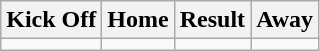<table class="wikitable" style="text-align: center">
<tr>
<th scope="col">Kick Off</th>
<th scope="col">Home</th>
<th scope="col">Result</th>
<th scope="col">Away</th>
</tr>
<tr>
<td></td>
<td></td>
<td></td>
<td></td>
</tr>
</table>
